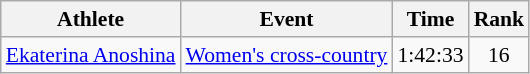<table class=wikitable style="font-size:90%">
<tr>
<th>Athlete</th>
<th>Event</th>
<th>Time</th>
<th>Rank</th>
</tr>
<tr align=center>
<td align=left><a href='#'>Ekaterina Anoshina</a></td>
<td align=left><a href='#'>Women's cross-country</a></td>
<td>1:42:33</td>
<td>16</td>
</tr>
</table>
